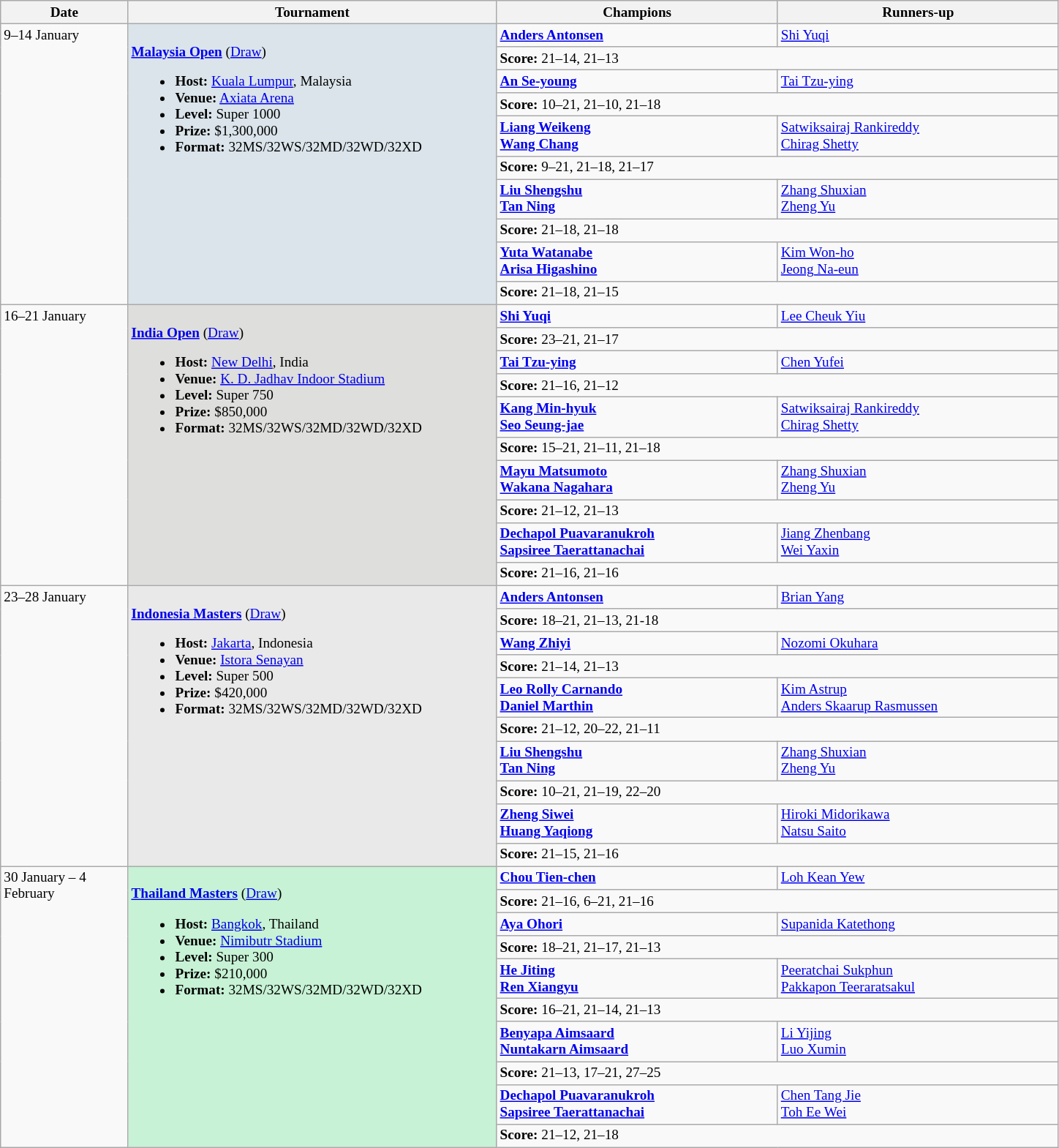<table class="wikitable" style="font-size:80%">
<tr>
<th width="110">Date</th>
<th width="330">Tournament</th>
<th width="250">Champions</th>
<th width="250">Runners-up</th>
</tr>
<tr valign="top">
<td rowspan="10">9–14 January</td>
<td bgcolor="#DAE4EA" rowspan="10"><br><strong><a href='#'>Malaysia Open</a></strong> (<a href='#'>Draw</a>)<ul><li><strong>Host:</strong> <a href='#'>Kuala Lumpur</a>, Malaysia</li><li><strong>Venue:</strong> <a href='#'>Axiata Arena</a></li><li><strong>Level:</strong> Super 1000</li><li><strong>Prize:</strong> $1,300,000</li><li><strong>Format:</strong> 32MS/32WS/32MD/32WD/32XD</li></ul></td>
<td><strong> <a href='#'>Anders Antonsen</a></strong></td>
<td> <a href='#'>Shi Yuqi</a></td>
</tr>
<tr>
<td colspan="2"><strong>Score:</strong> 21–14, 21–13</td>
</tr>
<tr valign="top">
<td><strong> <a href='#'>An Se-young</a></strong></td>
<td> <a href='#'>Tai Tzu-ying</a></td>
</tr>
<tr>
<td colspan="2"><strong>Score:</strong> 10–21, 21–10, 21–18</td>
</tr>
<tr valign="top">
<td><strong> <a href='#'>Liang Weikeng</a><br> <a href='#'>Wang Chang</a></strong></td>
<td> <a href='#'>Satwiksairaj Rankireddy</a><br> <a href='#'>Chirag Shetty</a></td>
</tr>
<tr>
<td colspan="2"><strong>Score:</strong> 9–21, 21–18, 21–17</td>
</tr>
<tr valign="top">
<td><strong> <a href='#'>Liu Shengshu</a><br> <a href='#'>Tan Ning</a></strong></td>
<td> <a href='#'>Zhang Shuxian</a><br> <a href='#'>Zheng Yu</a></td>
</tr>
<tr>
<td colspan="2"><strong>Score:</strong> 21–18, 21–18</td>
</tr>
<tr valign="top">
<td><strong> <a href='#'>Yuta Watanabe</a><br> <a href='#'>Arisa Higashino</a></strong></td>
<td> <a href='#'>Kim Won-ho</a><br> <a href='#'>Jeong Na-eun</a></td>
</tr>
<tr>
<td colspan="2"><strong>Score:</strong> 21–18, 21–15</td>
</tr>
<tr valign="top">
<td rowspan="10">16–21 January</td>
<td bgcolor="#DEDEDC" rowspan="10"><br><strong><a href='#'>India Open</a></strong> (<a href='#'>Draw</a>)<ul><li><strong>Host:</strong> <a href='#'>New Delhi</a>, India</li><li><strong>Venue:</strong> <a href='#'>K. D. Jadhav Indoor Stadium</a></li><li><strong>Level:</strong> Super 750</li><li><strong>Prize:</strong> $850,000</li><li><strong>Format:</strong> 32MS/32WS/32MD/32WD/32XD</li></ul></td>
<td><strong> <a href='#'>Shi Yuqi</a></strong></td>
<td> <a href='#'>Lee Cheuk Yiu</a></td>
</tr>
<tr>
<td colspan="2"><strong>Score:</strong> 23–21, 21–17</td>
</tr>
<tr valign="top">
<td><strong> <a href='#'>Tai Tzu-ying</a></strong></td>
<td> <a href='#'>Chen Yufei</a></td>
</tr>
<tr>
<td colspan="2"><strong>Score:</strong> 21–16, 21–12</td>
</tr>
<tr valign="top">
<td><strong> <a href='#'>Kang Min-hyuk</a><br> <a href='#'>Seo Seung-jae</a></strong></td>
<td> <a href='#'>Satwiksairaj Rankireddy</a><br> <a href='#'>Chirag Shetty</a></td>
</tr>
<tr>
<td colspan="2"><strong>Score:</strong> 15–21, 21–11, 21–18</td>
</tr>
<tr valign="top">
<td><strong> <a href='#'>Mayu Matsumoto</a><br> <a href='#'>Wakana Nagahara</a></strong></td>
<td> <a href='#'>Zhang Shuxian</a><br> <a href='#'>Zheng Yu</a></td>
</tr>
<tr>
<td colspan="2"><strong>Score:</strong> 21–12, 21–13</td>
</tr>
<tr valign="top">
<td><strong> <a href='#'>Dechapol Puavaranukroh</a><br> <a href='#'>Sapsiree Taerattanachai</a></strong></td>
<td> <a href='#'>Jiang Zhenbang</a><br> <a href='#'>Wei Yaxin</a></td>
</tr>
<tr>
<td colspan="2"><strong>Score:</strong> 21–16, 21–16</td>
</tr>
<tr valign="top">
<td rowspan="10">23–28 January</td>
<td bgcolor="#E9E9E9" rowspan="10"><br><strong><a href='#'>Indonesia Masters</a></strong> (<a href='#'>Draw</a>)<ul><li><strong>Host:</strong> <a href='#'>Jakarta</a>, Indonesia</li><li><strong>Venue:</strong> <a href='#'>Istora Senayan</a></li><li><strong>Level:</strong> Super 500</li><li><strong>Prize:</strong> $420,000</li><li><strong>Format:</strong> 32MS/32WS/32MD/32WD/32XD</li></ul></td>
<td><strong> <a href='#'>Anders Antonsen</a></strong></td>
<td> <a href='#'>Brian Yang</a></td>
</tr>
<tr>
<td colspan="2"><strong>Score:</strong> 18–21, 21–13, 21-18</td>
</tr>
<tr valign="top">
<td><strong> <a href='#'>Wang Zhiyi</a></strong></td>
<td> <a href='#'>Nozomi Okuhara</a></td>
</tr>
<tr>
<td colspan="2"><strong>Score:</strong> 21–14, 21–13</td>
</tr>
<tr valign="top">
<td><strong> <a href='#'>Leo Rolly Carnando</a><br> <a href='#'>Daniel Marthin</a></strong></td>
<td> <a href='#'>Kim Astrup</a><br> <a href='#'>Anders Skaarup Rasmussen</a></td>
</tr>
<tr>
<td colspan="2"><strong>Score:</strong> 21–12, 20–22, 21–11</td>
</tr>
<tr valign="top">
<td><strong> <a href='#'>Liu Shengshu</a><br> <a href='#'>Tan Ning</a></strong></td>
<td> <a href='#'>Zhang Shuxian</a><br> <a href='#'>Zheng Yu</a></td>
</tr>
<tr>
<td colspan="2"><strong>Score:</strong> 10–21, 21–19, 22–20</td>
</tr>
<tr valign="top">
<td><strong> <a href='#'>Zheng Siwei</a><br> <a href='#'>Huang Yaqiong</a></strong></td>
<td> <a href='#'>Hiroki Midorikawa</a><br> <a href='#'>Natsu Saito</a></td>
</tr>
<tr>
<td colspan="2"><strong>Score:</strong> 21–15, 21–16</td>
</tr>
<tr valign="top">
<td rowspan="10">30 January – 4 February</td>
<td bgcolor="#C7F2D5" rowspan="10"><br><strong><a href='#'>Thailand Masters</a></strong> (<a href='#'>Draw</a>)<ul><li><strong>Host:</strong> <a href='#'>Bangkok</a>, Thailand</li><li><strong>Venue:</strong> <a href='#'>Nimibutr Stadium</a></li><li><strong>Level:</strong> Super 300</li><li><strong>Prize:</strong> $210,000</li><li><strong>Format:</strong> 32MS/32WS/32MD/32WD/32XD</li></ul></td>
<td><strong> <a href='#'>Chou Tien-chen</a></strong></td>
<td> <a href='#'>Loh Kean Yew</a></td>
</tr>
<tr>
<td colspan="2"><strong>Score:</strong> 21–16, 6–21, 21–16</td>
</tr>
<tr valign="top">
<td><strong> <a href='#'>Aya Ohori</a></strong></td>
<td> <a href='#'>Supanida Katethong</a></td>
</tr>
<tr>
<td colspan="2"><strong>Score:</strong> 18–21, 21–17, 21–13</td>
</tr>
<tr valign="top">
<td><strong> <a href='#'>He Jiting</a><br> <a href='#'>Ren Xiangyu</a></strong></td>
<td> <a href='#'>Peeratchai Sukphun</a><br> <a href='#'>Pakkapon Teeraratsakul</a></td>
</tr>
<tr>
<td colspan="2"><strong>Score:</strong> 16–21, 21–14, 21–13</td>
</tr>
<tr valign="top">
<td><strong> <a href='#'>Benyapa Aimsaard</a><br> <a href='#'>Nuntakarn Aimsaard</a></strong></td>
<td> <a href='#'>Li Yijing</a><br> <a href='#'>Luo Xumin</a></td>
</tr>
<tr>
<td colspan="2"><strong>Score:</strong> 21–13, 17–21, 27–25</td>
</tr>
<tr valign="top">
<td><strong> <a href='#'>Dechapol Puavaranukroh</a><br> <a href='#'>Sapsiree Taerattanachai</a></strong></td>
<td> <a href='#'>Chen Tang Jie</a><br> <a href='#'>Toh Ee Wei</a></td>
</tr>
<tr>
<td colspan="2"><strong>Score:</strong> 21–12, 21–18</td>
</tr>
</table>
